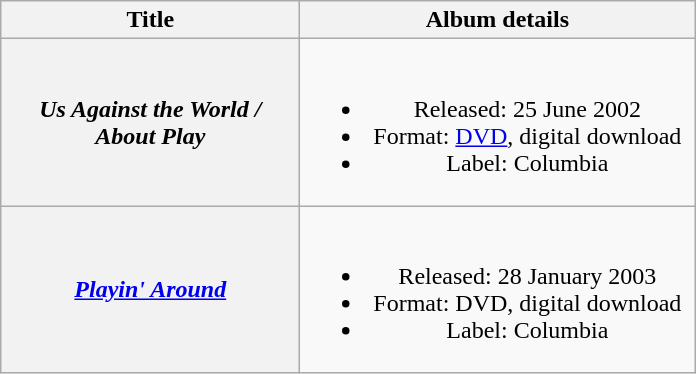<table class="wikitable plainrowheaders" style="text-align:center;" border="1">
<tr>
<th scope="col" style="width:12em;">Title</th>
<th scope="col" style="width:16em;">Album details</th>
</tr>
<tr>
<th scope="row"><em>Us Against the World /<br>About Play</em></th>
<td><br><ul><li>Released: 25 June 2002</li><li>Format: <a href='#'>DVD</a>, digital download</li><li>Label: Columbia</li></ul></td>
</tr>
<tr>
<th scope="row"><em><a href='#'>Playin' Around</a></em></th>
<td><br><ul><li>Released: 28 January 2003</li><li>Format: DVD, digital download</li><li>Label: Columbia</li></ul></td>
</tr>
</table>
